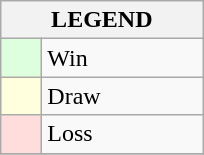<table class="wikitable" border="1">
<tr>
<th colspan="2">LEGEND</th>
</tr>
<tr>
<td style="background:#ddffdd;" width=20> </td>
<td width=100>Win</td>
</tr>
<tr>
<td style="background:#ffffdd"  width=20> </td>
<td width=100>Draw</td>
</tr>
<tr>
<td style="background:#ffdddd;" width=20> </td>
<td width=100>Loss</td>
</tr>
<tr>
</tr>
</table>
